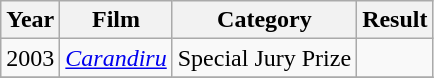<table class="wikitable">
<tr>
<th>Year</th>
<th>Film</th>
<th>Category</th>
<th>Result</th>
</tr>
<tr>
<td>2003</td>
<td><em><a href='#'>Carandiru</a></em></td>
<td>Special Jury Prize</td>
<td></td>
</tr>
<tr>
</tr>
</table>
